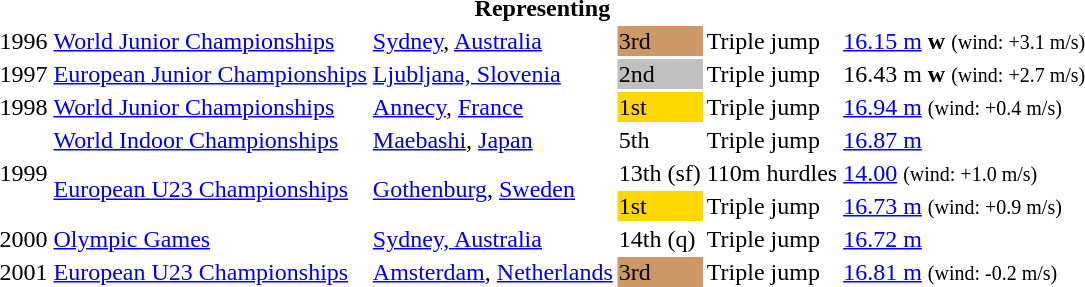<table>
<tr>
<th colspan="6">Representing </th>
</tr>
<tr>
<td>1996</td>
<td><a href='#'>World Junior Championships</a></td>
<td><a href='#'>Sydney</a>, <a href='#'>Australia</a></td>
<td bgcolor="cc9966">3rd</td>
<td>Triple jump</td>
<td><a href='#'>16.15 m</a> <strong>w</strong> <small>(wind: +3.1 m/s)</small></td>
</tr>
<tr>
<td>1997</td>
<td><a href='#'>European Junior Championships</a></td>
<td><a href='#'>Ljubljana, Slovenia</a></td>
<td bgcolor="silver">2nd</td>
<td>Triple jump</td>
<td>16.43 m <strong>w</strong> <small>(wind: +2.7 m/s)</small></td>
</tr>
<tr>
<td>1998</td>
<td><a href='#'>World Junior Championships</a></td>
<td><a href='#'>Annecy</a>, <a href='#'>France</a></td>
<td bgcolor=gold>1st</td>
<td>Triple jump</td>
<td><a href='#'>16.94 m</a>  <small>(wind: +0.4 m/s)</small></td>
</tr>
<tr>
<td rowspan=3>1999</td>
<td><a href='#'>World Indoor Championships</a></td>
<td><a href='#'>Maebashi</a>, <a href='#'>Japan</a></td>
<td>5th</td>
<td>Triple jump</td>
<td><a href='#'>16.87 m</a></td>
</tr>
<tr>
<td rowspan=2><a href='#'>European U23 Championships</a></td>
<td rowspan=2><a href='#'>Gothenburg</a>, <a href='#'>Sweden</a></td>
<td>13th (sf)</td>
<td>110m hurdles</td>
<td><a href='#'>14.00</a> <small>(wind: +1.0 m/s)</small></td>
</tr>
<tr>
<td bgcolor=gold>1st</td>
<td>Triple jump</td>
<td><a href='#'>16.73 m</a> <small>(wind: +0.9 m/s)</small></td>
</tr>
<tr>
<td>2000</td>
<td><a href='#'>Olympic Games</a></td>
<td><a href='#'>Sydney, Australia</a></td>
<td>14th (q)</td>
<td>Triple jump</td>
<td><a href='#'>16.72 m</a></td>
</tr>
<tr>
<td>2001</td>
<td><a href='#'>European U23 Championships</a></td>
<td><a href='#'>Amsterdam</a>, <a href='#'>Netherlands</a></td>
<td bgcolor="cc9966">3rd</td>
<td>Triple jump</td>
<td><a href='#'>16.81 m</a> <small>(wind: -0.2 m/s)</small></td>
</tr>
</table>
